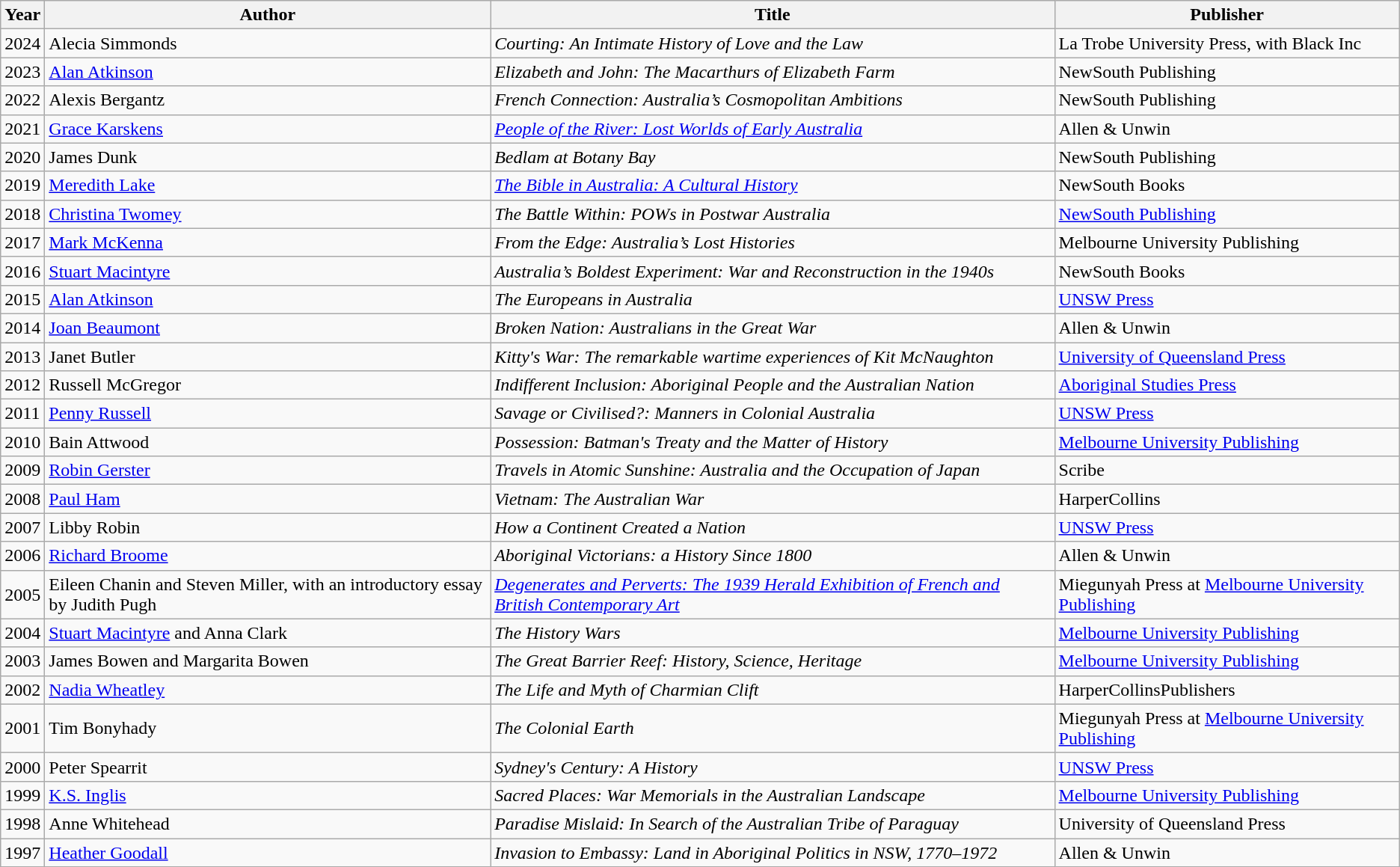<table class="wikitable sortable">
<tr>
<th>Year</th>
<th>Author</th>
<th>Title</th>
<th>Publisher</th>
</tr>
<tr>
<td>2024</td>
<td>Alecia Simmonds</td>
<td><em>Courting: An Intimate History of Love and the Law</em></td>
<td>La Trobe University Press, with Black Inc</td>
</tr>
<tr>
<td>2023</td>
<td><a href='#'>Alan Atkinson</a></td>
<td><em>Elizabeth and John: The Macarthurs of Elizabeth Farm</em></td>
<td>NewSouth Publishing</td>
</tr>
<tr>
<td>2022</td>
<td>Alexis Bergantz</td>
<td><em>French Connection: Australia’s Cosmopolitan Ambitions</em></td>
<td>NewSouth Publishing</td>
</tr>
<tr>
<td>2021</td>
<td><a href='#'>Grace Karskens</a></td>
<td><em><a href='#'>People of the River: Lost Worlds of Early Australia</a></em></td>
<td>Allen & Unwin</td>
</tr>
<tr>
<td>2020</td>
<td>James Dunk</td>
<td><em>Bedlam at Botany Bay</em></td>
<td>NewSouth Publishing</td>
</tr>
<tr>
<td>2019</td>
<td><a href='#'>Meredith Lake</a></td>
<td><em><a href='#'>The Bible in Australia: A Cultural History</a></em></td>
<td>NewSouth Books</td>
</tr>
<tr>
<td>2018</td>
<td><a href='#'>Christina Twomey</a></td>
<td><em>The Battle Within: POWs in Postwar Australia</em></td>
<td><a href='#'>NewSouth Publishing</a></td>
</tr>
<tr>
<td>2017</td>
<td><a href='#'>Mark McKenna</a></td>
<td><em>From the Edge: Australia’s Lost Histories</em></td>
<td>Melbourne University Publishing</td>
</tr>
<tr>
<td>2016</td>
<td><a href='#'>Stuart Macintyre</a></td>
<td><em>Australia’s Boldest Experiment: War and Reconstruction in the 1940s</em></td>
<td>NewSouth Books</td>
</tr>
<tr>
<td>2015</td>
<td><a href='#'>Alan Atkinson</a></td>
<td><em>The Europeans in Australia</em></td>
<td><a href='#'>UNSW Press</a></td>
</tr>
<tr>
<td>2014</td>
<td><a href='#'>Joan Beaumont</a></td>
<td><em>Broken Nation: Australians in the Great War</em></td>
<td>Allen & Unwin</td>
</tr>
<tr>
<td>2013</td>
<td>Janet Butler</td>
<td><em>Kitty's War: The remarkable wartime experiences of Kit McNaughton</em></td>
<td><a href='#'>University of Queensland Press</a></td>
</tr>
<tr>
<td>2012</td>
<td>Russell McGregor</td>
<td><em>Indifferent Inclusion: Aboriginal People and the Australian Nation</em></td>
<td><a href='#'>Aboriginal Studies Press</a></td>
</tr>
<tr>
<td>2011</td>
<td><a href='#'>Penny Russell</a></td>
<td><em>Savage or Civilised?: Manners in Colonial Australia</em></td>
<td><a href='#'>UNSW Press</a></td>
</tr>
<tr>
<td>2010</td>
<td>Bain Attwood</td>
<td><em>Possession: Batman's Treaty and the Matter of History</em></td>
<td><a href='#'>Melbourne University Publishing</a></td>
</tr>
<tr>
<td>2009</td>
<td><a href='#'>Robin Gerster</a></td>
<td><em>Travels in Atomic Sunshine: Australia and the Occupation of Japan</em></td>
<td>Scribe</td>
</tr>
<tr>
<td>2008</td>
<td><a href='#'>Paul Ham</a></td>
<td><em>Vietnam: The Australian War</em></td>
<td>HarperCollins</td>
</tr>
<tr>
<td>2007</td>
<td>Libby Robin</td>
<td><em>How a Continent Created a Nation</em></td>
<td><a href='#'>UNSW Press</a></td>
</tr>
<tr>
<td>2006</td>
<td><a href='#'>Richard Broome</a></td>
<td><em>Aboriginal Victorians: a History Since 1800</em></td>
<td>Allen & Unwin</td>
</tr>
<tr>
<td>2005</td>
<td>Eileen Chanin and Steven Miller, with an introductory essay by Judith Pugh</td>
<td><em><a href='#'>Degenerates and Perverts: The 1939 Herald Exhibition of French and British Contemporary Art</a></em></td>
<td>Miegunyah Press at <a href='#'>Melbourne University Publishing</a></td>
</tr>
<tr>
<td>2004</td>
<td><a href='#'>Stuart Macintyre</a> and Anna Clark</td>
<td><em>The History Wars</em></td>
<td><a href='#'>Melbourne University Publishing</a></td>
</tr>
<tr>
<td>2003</td>
<td>James Bowen and Margarita Bowen</td>
<td><em>The Great Barrier Reef: History, Science, Heritage</em></td>
<td><a href='#'>Melbourne University Publishing</a></td>
</tr>
<tr>
<td>2002</td>
<td><a href='#'>Nadia Wheatley</a></td>
<td><em>The Life and Myth of Charmian Clift</em></td>
<td>HarperCollinsPublishers</td>
</tr>
<tr>
<td>2001</td>
<td>Tim Bonyhady</td>
<td><em>The Colonial Earth</em></td>
<td>Miegunyah Press at <a href='#'>Melbourne University Publishing</a></td>
</tr>
<tr>
<td>2000</td>
<td>Peter Spearrit</td>
<td><em>Sydney's Century: A History</em></td>
<td><a href='#'>UNSW Press</a></td>
</tr>
<tr>
<td>1999</td>
<td><a href='#'>K.S. Inglis</a></td>
<td><em>Sacred Places: War Memorials in the Australian Landscape</em></td>
<td><a href='#'>Melbourne University Publishing</a></td>
</tr>
<tr>
<td>1998</td>
<td>Anne Whitehead</td>
<td><em>Paradise Mislaid: In Search of the Australian Tribe of Paraguay</em></td>
<td>University of Queensland Press</td>
</tr>
<tr>
<td>1997</td>
<td><a href='#'>Heather Goodall</a></td>
<td><em>Invasion to Embassy: Land in Aboriginal Politics in NSW, 1770–1972</em></td>
<td>Allen & Unwin</td>
</tr>
</table>
